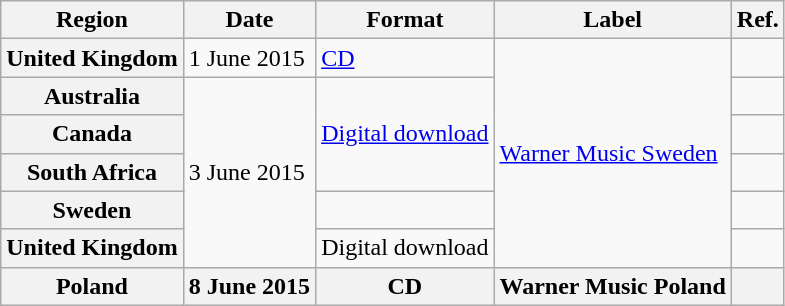<table class="wikitable plainrowheaders">
<tr>
<th scope="col">Region</th>
<th scope="col">Date</th>
<th scope="col">Format</th>
<th scope="col">Label</th>
<th scope="col">Ref.</th>
</tr>
<tr>
<th scope="row">United Kingdom</th>
<td>1 June 2015</td>
<td><a href='#'>CD</a></td>
<td rowspan="6"><a href='#'>Warner Music Sweden</a></td>
<td></td>
</tr>
<tr>
<th scope="row">Australia</th>
<td rowspan="5">3 June 2015</td>
<td rowspan="3"><a href='#'>Digital download</a></td>
<td></td>
</tr>
<tr>
<th scope="row">Canada</th>
<td></td>
</tr>
<tr>
<th scope="row">South Africa</th>
<td></td>
</tr>
<tr>
<th scope="row">Sweden</th>
<td></td>
<td></td>
</tr>
<tr>
<th scope="row">United Kingdom</th>
<td>Digital download</td>
<td></td>
</tr>
<tr>
<th>Poland</th>
<th>8 June 2015</th>
<th>CD</th>
<th>Warner Music Poland</th>
<th></th>
</tr>
</table>
